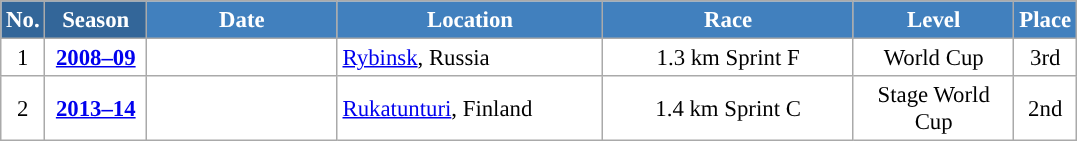<table class="wikitable sortable" style="font-size:95%; text-align:center; border:grey solid 1px; border-collapse:collapse; background:#ffffff;">
<tr style="background:#efefef;">
<th style="background-color:#369; color:white;">No.</th>
<th style="background-color:#369; color:white;">Season</th>
<th style="background-color:#4180be; color:white; width:120px;">Date</th>
<th style="background-color:#4180be; color:white; width:170px;">Location</th>
<th style="background-color:#4180be; color:white; width:160px;">Race</th>
<th style="background-color:#4180be; color:white; width:100px;">Level</th>
<th style="background-color:#4180be; color:white;">Place</th>
</tr>
<tr>
<td align=center>1</td>
<td rowspan=1 align=center><strong> <a href='#'>2008–09</a> </strong></td>
<td align=right></td>
<td align=left> <a href='#'>Rybinsk</a>, Russia</td>
<td>1.3 km Sprint F</td>
<td>World Cup</td>
<td>3rd</td>
</tr>
<tr>
<td align=center>2</td>
<td rowspan=1 align=center><strong> <a href='#'>2013–14</a> </strong></td>
<td align=right></td>
<td align=left> <a href='#'>Rukatunturi</a>, Finland</td>
<td>1.4 km Sprint C</td>
<td>Stage World Cup</td>
<td>2nd</td>
</tr>
</table>
